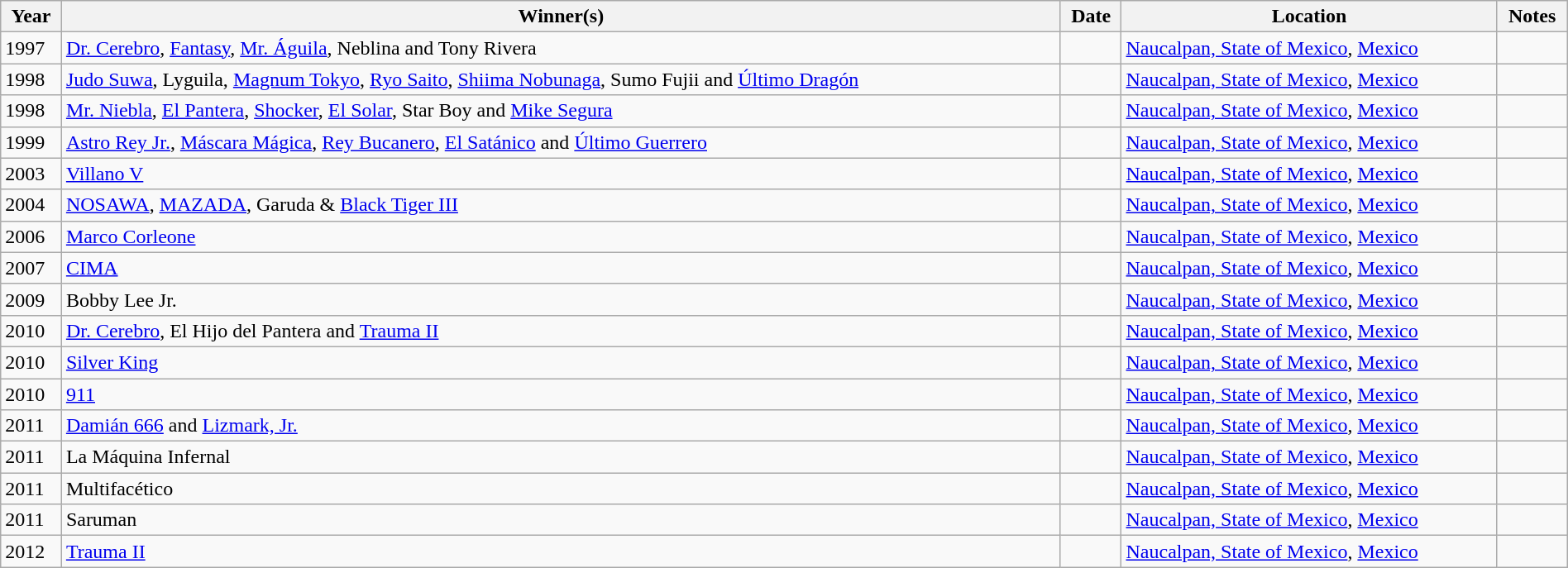<table class="wikitable sortable" width=100%>
<tr>
<th><strong>Year</strong></th>
<th><strong>Winner(s)</strong></th>
<th><strong>Date</strong></th>
<th><strong>Location</strong></th>
<th><strong>Notes</strong></th>
</tr>
<tr>
<td>1997</td>
<td><a href='#'>Dr. Cerebro</a>,  <a href='#'>Fantasy</a>, <a href='#'>Mr. Águila</a>, Neblina and Tony Rivera</td>
<td></td>
<td><a href='#'>Naucalpan, State of Mexico</a>, <a href='#'>Mexico</a></td>
<td></td>
</tr>
<tr>
<td>1998</td>
<td><a href='#'>Judo Suwa</a>, Lyguila, <a href='#'>Magnum Tokyo</a>, <a href='#'>Ryo Saito</a>, <a href='#'>Shiima Nobunaga</a>, Sumo Fujii and <a href='#'>Último Dragón</a></td>
<td></td>
<td><a href='#'>Naucalpan, State of Mexico</a>, <a href='#'>Mexico</a></td>
<td></td>
</tr>
<tr>
<td>1998</td>
<td><a href='#'>Mr. Niebla</a>, <a href='#'>El Pantera</a>, <a href='#'>Shocker</a>, <a href='#'>El Solar</a>, Star Boy and <a href='#'>Mike Segura</a></td>
<td></td>
<td><a href='#'>Naucalpan, State of Mexico</a>, <a href='#'>Mexico</a></td>
<td></td>
</tr>
<tr>
<td>1999</td>
<td><a href='#'>Astro Rey Jr.</a>, <a href='#'>Máscara Mágica</a>, <a href='#'>Rey Bucanero</a>, <a href='#'>El Satánico</a> and <a href='#'>Último Guerrero</a></td>
<td></td>
<td><a href='#'>Naucalpan, State of Mexico</a>, <a href='#'>Mexico</a></td>
<td></td>
</tr>
<tr>
<td>2003</td>
<td><a href='#'>Villano V</a></td>
<td></td>
<td><a href='#'>Naucalpan, State of Mexico</a>, <a href='#'>Mexico</a></td>
<td></td>
</tr>
<tr>
<td>2004</td>
<td><a href='#'>NOSAWA</a>, <a href='#'>MAZADA</a>, Garuda & <a href='#'>Black Tiger III</a></td>
<td></td>
<td><a href='#'>Naucalpan, State of Mexico</a>, <a href='#'>Mexico</a></td>
<td></td>
</tr>
<tr>
<td>2006</td>
<td><a href='#'>Marco Corleone</a></td>
<td></td>
<td><a href='#'>Naucalpan, State of Mexico</a>, <a href='#'>Mexico</a></td>
<td></td>
</tr>
<tr>
<td>2007</td>
<td><a href='#'>CIMA</a></td>
<td></td>
<td><a href='#'>Naucalpan, State of Mexico</a>, <a href='#'>Mexico</a></td>
<td></td>
</tr>
<tr>
<td>2009</td>
<td>Bobby Lee Jr.</td>
<td></td>
<td><a href='#'>Naucalpan, State of Mexico</a>, <a href='#'>Mexico</a></td>
<td></td>
</tr>
<tr>
<td>2010</td>
<td><a href='#'>Dr. Cerebro</a>, El Hijo del Pantera and <a href='#'>Trauma II</a></td>
<td></td>
<td><a href='#'>Naucalpan, State of Mexico</a>, <a href='#'>Mexico</a></td>
<td></td>
</tr>
<tr>
<td>2010</td>
<td><a href='#'>Silver King</a></td>
<td></td>
<td><a href='#'>Naucalpan, State of Mexico</a>, <a href='#'>Mexico</a></td>
<td></td>
</tr>
<tr>
<td>2010</td>
<td><a href='#'>911</a></td>
<td></td>
<td><a href='#'>Naucalpan, State of Mexico</a>, <a href='#'>Mexico</a></td>
<td></td>
</tr>
<tr>
<td>2011</td>
<td><a href='#'>Damián 666</a> and <a href='#'>Lizmark, Jr.</a></td>
<td></td>
<td><a href='#'>Naucalpan, State of Mexico</a>, <a href='#'>Mexico</a></td>
<td></td>
</tr>
<tr>
<td>2011</td>
<td>La Máquina Infernal</td>
<td></td>
<td><a href='#'>Naucalpan, State of Mexico</a>, <a href='#'>Mexico</a></td>
<td></td>
</tr>
<tr>
<td>2011</td>
<td>Multifacético</td>
<td></td>
<td><a href='#'>Naucalpan, State of Mexico</a>, <a href='#'>Mexico</a></td>
<td></td>
</tr>
<tr>
<td>2011</td>
<td>Saruman</td>
<td></td>
<td><a href='#'>Naucalpan, State of Mexico</a>, <a href='#'>Mexico</a></td>
<td></td>
</tr>
<tr>
<td>2012</td>
<td><a href='#'>Trauma II</a></td>
<td></td>
<td><a href='#'>Naucalpan, State of Mexico</a>, <a href='#'>Mexico</a></td>
<td></td>
</tr>
</table>
